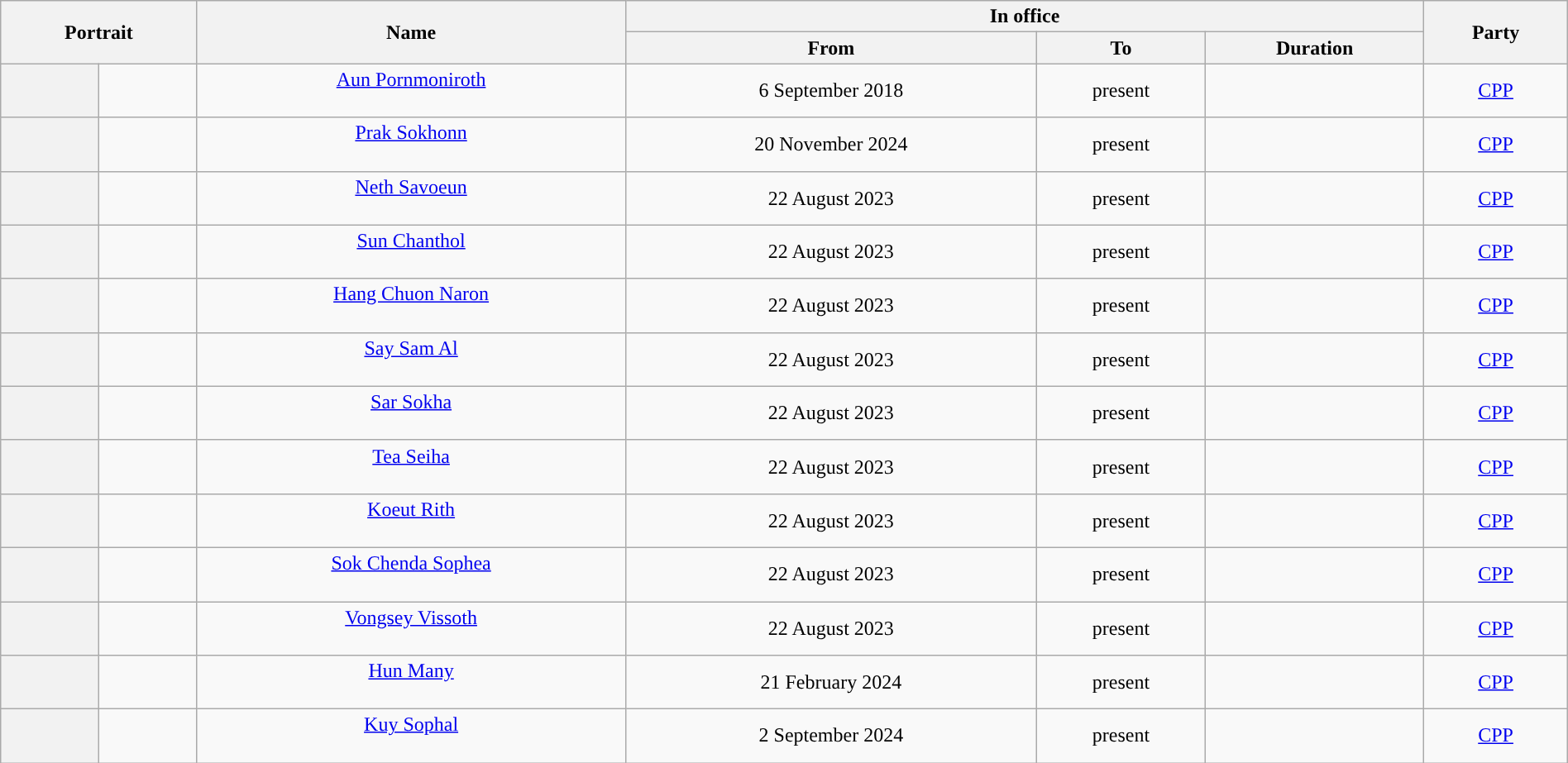<table class="wikitable sortable" style="text-align:center; font-size:100%; width:100%; border:1px #AAAAFF solid">
<tr>
<th colspan="2" rowspan="2">Portrait</th>
<th rowspan="2">Name</th>
<th colspan="3">In office</th>
<th rowspan="2">Party</th>
</tr>
<tr>
<th>From</th>
<th>To</th>
<th>Duration</th>
</tr>
<tr>
<th style="background:"></th>
<td></td>
<td><a href='#'>Aun Pornmoniroth</a><br><br></td>
<td>6 September 2018</td>
<td>present</td>
<td></td>
<td><a href='#'>CPP</a></td>
</tr>
<tr>
<th style="background:"></th>
<td></td>
<td><a href='#'>Prak Sokhonn</a><br><br></td>
<td>20 November 2024</td>
<td>present</td>
<td></td>
<td><a href='#'>CPP</a></td>
</tr>
<tr>
<th style="background:"></th>
<td></td>
<td><a href='#'>Neth Savoeun</a><br><br></td>
<td>22 August 2023</td>
<td>present</td>
<td></td>
<td><a href='#'>CPP</a></td>
</tr>
<tr>
<th style="background:"></th>
<td></td>
<td><a href='#'>Sun Chanthol</a><br><br></td>
<td>22 August 2023</td>
<td>present</td>
<td></td>
<td><a href='#'>CPP</a></td>
</tr>
<tr>
<th style="background:"></th>
<td></td>
<td><a href='#'>Hang Chuon Naron</a><br><br></td>
<td>22 August 2023</td>
<td>present</td>
<td></td>
<td><a href='#'>CPP</a></td>
</tr>
<tr>
<th style="background:"></th>
<td></td>
<td><a href='#'>Say Sam Al</a><br><br></td>
<td>22 August 2023</td>
<td>present</td>
<td></td>
<td><a href='#'>CPP</a></td>
</tr>
<tr>
<th style="background:"></th>
<td></td>
<td><a href='#'>Sar Sokha</a><br><br></td>
<td>22 August 2023</td>
<td>present</td>
<td></td>
<td><a href='#'>CPP</a></td>
</tr>
<tr>
<th style="background:"></th>
<td></td>
<td><a href='#'>Tea Seiha</a><br><br></td>
<td>22 August 2023</td>
<td>present</td>
<td></td>
<td><a href='#'>CPP</a></td>
</tr>
<tr>
<th style="background:"></th>
<td></td>
<td><a href='#'>Koeut Rith</a><br><br></td>
<td>22 August 2023</td>
<td>present</td>
<td></td>
<td><a href='#'>CPP</a></td>
</tr>
<tr>
<th style="background:"></th>
<td></td>
<td><a href='#'>Sok Chenda Sophea</a><br><br></td>
<td>22 August 2023</td>
<td>present</td>
<td></td>
<td><a href='#'>CPP</a></td>
</tr>
<tr>
<th style="background:"></th>
<td></td>
<td><a href='#'>Vongsey Vissoth</a><br><br></td>
<td>22 August 2023</td>
<td>present</td>
<td></td>
<td><a href='#'>CPP</a></td>
</tr>
<tr>
<th style="background:"></th>
<td></td>
<td><a href='#'>Hun Many</a><br><br></td>
<td>21 February 2024</td>
<td>present</td>
<td></td>
<td><a href='#'>CPP</a></td>
</tr>
<tr>
<th style="background:"></th>
<td></td>
<td><a href='#'>Kuy Sophal</a><br><br></td>
<td>2 September 2024</td>
<td>present</td>
<td></td>
<td><a href='#'>CPP</a></td>
</tr>
</table>
